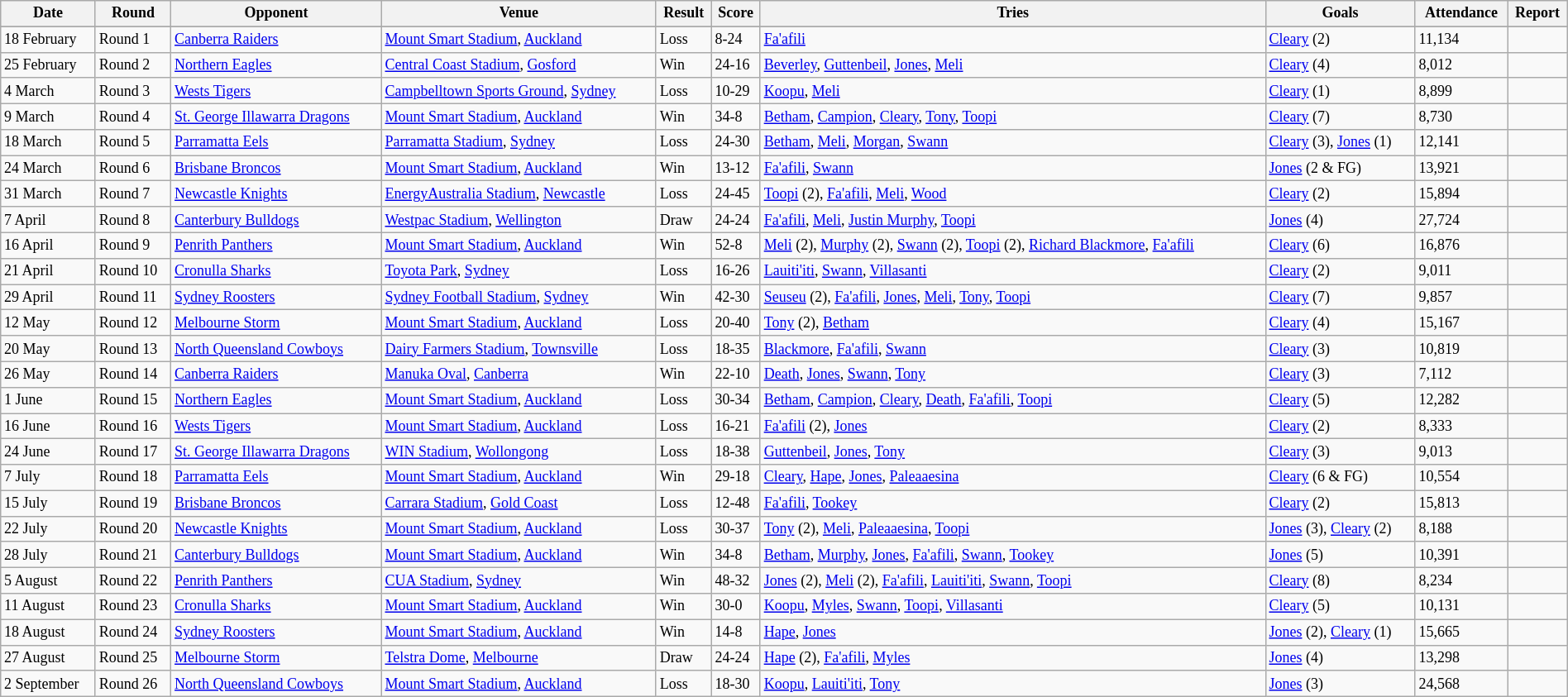<table class="wikitable" style="font-size:75%;" width="100%">
<tr>
<th>Date</th>
<th>Round</th>
<th>Opponent</th>
<th>Venue</th>
<th>Result</th>
<th>Score</th>
<th>Tries</th>
<th>Goals</th>
<th>Attendance</th>
<th>Report</th>
</tr>
<tr>
</tr>
<tr>
<td>18 February</td>
<td>Round 1</td>
<td> <a href='#'>Canberra Raiders</a></td>
<td><a href='#'>Mount Smart Stadium</a>, <a href='#'>Auckland</a></td>
<td>Loss</td>
<td>8-24</td>
<td><a href='#'>Fa'afili</a></td>
<td><a href='#'>Cleary</a> (2)</td>
<td>11,134</td>
<td></td>
</tr>
<tr>
<td>25 February</td>
<td>Round 2</td>
<td> <a href='#'>Northern Eagles</a></td>
<td><a href='#'>Central Coast Stadium</a>, <a href='#'>Gosford</a></td>
<td>Win</td>
<td>24-16</td>
<td><a href='#'>Beverley</a>, <a href='#'>Guttenbeil</a>, <a href='#'>Jones</a>, <a href='#'>Meli</a></td>
<td><a href='#'>Cleary</a> (4)</td>
<td>8,012</td>
<td></td>
</tr>
<tr>
<td>4 March</td>
<td>Round 3</td>
<td> <a href='#'>Wests Tigers</a></td>
<td><a href='#'>Campbelltown Sports Ground</a>, <a href='#'>Sydney</a></td>
<td>Loss</td>
<td>10-29</td>
<td><a href='#'>Koopu</a>, <a href='#'>Meli</a></td>
<td><a href='#'>Cleary</a> (1)</td>
<td>8,899</td>
<td></td>
</tr>
<tr>
<td>9 March</td>
<td>Round 4</td>
<td> <a href='#'>St. George Illawarra Dragons</a></td>
<td><a href='#'>Mount Smart Stadium</a>, <a href='#'>Auckland</a></td>
<td>Win</td>
<td>34-8</td>
<td><a href='#'>Betham</a>, <a href='#'>Campion</a>, <a href='#'>Cleary</a>, <a href='#'>Tony</a>, <a href='#'>Toopi</a></td>
<td><a href='#'>Cleary</a> (7)</td>
<td>8,730</td>
<td></td>
</tr>
<tr>
<td>18 March</td>
<td>Round 5</td>
<td> <a href='#'>Parramatta Eels</a></td>
<td><a href='#'>Parramatta Stadium</a>, <a href='#'>Sydney</a></td>
<td>Loss</td>
<td>24-30</td>
<td><a href='#'>Betham</a>, <a href='#'>Meli</a>, <a href='#'>Morgan</a>, <a href='#'>Swann</a></td>
<td><a href='#'>Cleary</a> (3), <a href='#'>Jones</a> (1)</td>
<td>12,141</td>
<td></td>
</tr>
<tr>
<td>24 March</td>
<td>Round 6</td>
<td> <a href='#'>Brisbane Broncos</a></td>
<td><a href='#'>Mount Smart Stadium</a>, <a href='#'>Auckland</a></td>
<td>Win</td>
<td>13-12</td>
<td><a href='#'>Fa'afili</a>, <a href='#'>Swann</a></td>
<td><a href='#'>Jones</a> (2 & FG)</td>
<td>13,921</td>
<td></td>
</tr>
<tr>
<td>31 March</td>
<td>Round 7</td>
<td> <a href='#'>Newcastle Knights</a></td>
<td><a href='#'>EnergyAustralia Stadium</a>, <a href='#'>Newcastle</a></td>
<td>Loss</td>
<td>24-45</td>
<td><a href='#'>Toopi</a> (2), <a href='#'>Fa'afili</a>, <a href='#'>Meli</a>, <a href='#'>Wood</a></td>
<td><a href='#'>Cleary</a> (2)</td>
<td>15,894</td>
<td></td>
</tr>
<tr>
<td>7 April</td>
<td>Round 8</td>
<td> <a href='#'>Canterbury Bulldogs</a></td>
<td><a href='#'>Westpac Stadium</a>, <a href='#'>Wellington</a></td>
<td>Draw</td>
<td>24-24</td>
<td><a href='#'>Fa'afili</a>, <a href='#'>Meli</a>, <a href='#'>Justin Murphy</a>, <a href='#'>Toopi</a></td>
<td><a href='#'>Jones</a> (4)</td>
<td>27,724</td>
<td></td>
</tr>
<tr>
<td>16 April</td>
<td>Round 9</td>
<td> <a href='#'>Penrith Panthers</a></td>
<td><a href='#'>Mount Smart Stadium</a>, <a href='#'>Auckland</a></td>
<td>Win</td>
<td>52-8</td>
<td><a href='#'>Meli</a> (2), <a href='#'>Murphy</a> (2), <a href='#'>Swann</a> (2), <a href='#'>Toopi</a> (2), <a href='#'>Richard Blackmore</a>, <a href='#'>Fa'afili</a></td>
<td><a href='#'>Cleary</a> (6)</td>
<td>16,876</td>
<td></td>
</tr>
<tr>
<td>21 April</td>
<td>Round 10</td>
<td> <a href='#'>Cronulla Sharks</a></td>
<td><a href='#'>Toyota Park</a>, <a href='#'>Sydney</a></td>
<td>Loss</td>
<td>16-26</td>
<td><a href='#'>Lauiti'iti</a>, <a href='#'>Swann</a>, <a href='#'>Villasanti</a></td>
<td><a href='#'>Cleary</a> (2)</td>
<td>9,011</td>
<td></td>
</tr>
<tr>
<td>29 April</td>
<td>Round 11</td>
<td> <a href='#'>Sydney Roosters</a></td>
<td><a href='#'>Sydney Football Stadium</a>, <a href='#'>Sydney</a></td>
<td>Win</td>
<td>42-30</td>
<td><a href='#'>Seuseu</a> (2), <a href='#'>Fa'afili</a>, <a href='#'>Jones</a>, <a href='#'>Meli</a>, <a href='#'>Tony</a>, <a href='#'>Toopi</a></td>
<td><a href='#'>Cleary</a> (7)</td>
<td>9,857</td>
<td></td>
</tr>
<tr>
<td>12 May</td>
<td>Round 12</td>
<td> <a href='#'>Melbourne Storm</a></td>
<td><a href='#'>Mount Smart Stadium</a>, <a href='#'>Auckland</a></td>
<td>Loss</td>
<td>20-40</td>
<td><a href='#'>Tony</a> (2), <a href='#'>Betham</a></td>
<td><a href='#'>Cleary</a> (4)</td>
<td>15,167</td>
<td></td>
</tr>
<tr>
<td>20 May</td>
<td>Round 13</td>
<td> <a href='#'>North Queensland Cowboys</a></td>
<td><a href='#'>Dairy Farmers Stadium</a>, <a href='#'>Townsville</a></td>
<td>Loss</td>
<td>18-35</td>
<td><a href='#'>Blackmore</a>, <a href='#'>Fa'afili</a>, <a href='#'>Swann</a></td>
<td><a href='#'>Cleary</a> (3)</td>
<td>10,819</td>
<td></td>
</tr>
<tr>
<td>26 May</td>
<td>Round 14</td>
<td> <a href='#'>Canberra Raiders</a></td>
<td><a href='#'>Manuka Oval</a>, <a href='#'>Canberra</a></td>
<td>Win</td>
<td>22-10</td>
<td><a href='#'>Death</a>, <a href='#'>Jones</a>, <a href='#'>Swann</a>, <a href='#'>Tony</a></td>
<td><a href='#'>Cleary</a> (3)</td>
<td>7,112</td>
<td></td>
</tr>
<tr>
<td>1 June</td>
<td>Round 15</td>
<td> <a href='#'>Northern Eagles</a></td>
<td><a href='#'>Mount Smart Stadium</a>, <a href='#'>Auckland</a></td>
<td>Loss</td>
<td>30-34</td>
<td><a href='#'>Betham</a>, <a href='#'>Campion</a>, <a href='#'>Cleary</a>, <a href='#'>Death</a>, <a href='#'>Fa'afili</a>, <a href='#'>Toopi</a></td>
<td><a href='#'>Cleary</a> (5)</td>
<td>12,282</td>
<td></td>
</tr>
<tr>
<td>16 June</td>
<td>Round 16</td>
<td> <a href='#'>Wests Tigers</a></td>
<td><a href='#'>Mount Smart Stadium</a>, <a href='#'>Auckland</a></td>
<td>Loss</td>
<td>16-21</td>
<td><a href='#'>Fa'afili</a> (2), <a href='#'>Jones</a></td>
<td><a href='#'>Cleary</a> (2)</td>
<td>8,333</td>
<td></td>
</tr>
<tr>
<td>24 June</td>
<td>Round 17</td>
<td> <a href='#'>St. George Illawarra Dragons</a></td>
<td><a href='#'>WIN Stadium</a>, <a href='#'>Wollongong</a></td>
<td>Loss</td>
<td>18-38</td>
<td><a href='#'>Guttenbeil</a>, <a href='#'>Jones</a>, <a href='#'>Tony</a></td>
<td><a href='#'>Cleary</a> (3)</td>
<td>9,013</td>
<td></td>
</tr>
<tr>
<td>7 July</td>
<td>Round 18</td>
<td> <a href='#'>Parramatta Eels</a></td>
<td><a href='#'>Mount Smart Stadium</a>, <a href='#'>Auckland</a></td>
<td>Win</td>
<td>29-18</td>
<td><a href='#'>Cleary</a>, <a href='#'>Hape</a>, <a href='#'>Jones</a>, <a href='#'>Paleaaesina</a></td>
<td><a href='#'>Cleary</a> (6 & FG)</td>
<td>10,554</td>
<td></td>
</tr>
<tr>
<td>15 July</td>
<td>Round 19</td>
<td> <a href='#'>Brisbane Broncos</a></td>
<td><a href='#'>Carrara Stadium</a>, <a href='#'>Gold Coast</a></td>
<td>Loss</td>
<td>12-48</td>
<td><a href='#'>Fa'afili</a>, <a href='#'>Tookey</a></td>
<td><a href='#'>Cleary</a> (2)</td>
<td>15,813</td>
<td></td>
</tr>
<tr>
<td>22 July</td>
<td>Round 20</td>
<td> <a href='#'>Newcastle Knights</a></td>
<td><a href='#'>Mount Smart Stadium</a>, <a href='#'>Auckland</a></td>
<td>Loss</td>
<td>30-37</td>
<td><a href='#'>Tony</a> (2), <a href='#'>Meli</a>, <a href='#'>Paleaaesina</a>, <a href='#'>Toopi</a></td>
<td><a href='#'>Jones</a> (3), <a href='#'>Cleary</a> (2)</td>
<td>8,188</td>
<td></td>
</tr>
<tr>
<td>28 July</td>
<td>Round 21</td>
<td> <a href='#'>Canterbury Bulldogs</a></td>
<td><a href='#'>Mount Smart Stadium</a>, <a href='#'>Auckland</a></td>
<td>Win</td>
<td>34-8</td>
<td><a href='#'>Betham</a>, <a href='#'>Murphy</a>, <a href='#'>Jones</a>, <a href='#'>Fa'afili</a>, <a href='#'>Swann</a>, <a href='#'>Tookey</a></td>
<td><a href='#'>Jones</a> (5)</td>
<td>10,391</td>
<td></td>
</tr>
<tr>
<td>5 August</td>
<td>Round 22</td>
<td> <a href='#'>Penrith Panthers</a></td>
<td><a href='#'>CUA Stadium</a>, <a href='#'>Sydney</a></td>
<td>Win</td>
<td>48-32</td>
<td><a href='#'>Jones</a> (2), <a href='#'>Meli</a> (2), <a href='#'>Fa'afili</a>, <a href='#'>Lauiti'iti</a>, <a href='#'>Swann</a>, <a href='#'>Toopi</a></td>
<td><a href='#'>Cleary</a> (8)</td>
<td>8,234</td>
<td></td>
</tr>
<tr>
<td>11 August</td>
<td>Round 23</td>
<td> <a href='#'>Cronulla Sharks</a></td>
<td><a href='#'>Mount Smart Stadium</a>, <a href='#'>Auckland</a></td>
<td>Win</td>
<td>30-0</td>
<td><a href='#'>Koopu</a>, <a href='#'>Myles</a>, <a href='#'>Swann</a>, <a href='#'>Toopi</a>, <a href='#'>Villasanti</a></td>
<td><a href='#'>Cleary</a> (5)</td>
<td>10,131</td>
<td></td>
</tr>
<tr>
<td>18 August</td>
<td>Round 24</td>
<td> <a href='#'>Sydney Roosters</a></td>
<td><a href='#'>Mount Smart Stadium</a>, <a href='#'>Auckland</a></td>
<td>Win</td>
<td>14-8</td>
<td><a href='#'>Hape</a>, <a href='#'>Jones</a></td>
<td><a href='#'>Jones</a> (2), <a href='#'>Cleary</a> (1)</td>
<td>15,665</td>
<td></td>
</tr>
<tr>
<td>27 August</td>
<td>Round 25</td>
<td> <a href='#'>Melbourne Storm</a></td>
<td><a href='#'>Telstra Dome</a>, <a href='#'>Melbourne</a></td>
<td>Draw</td>
<td>24-24</td>
<td><a href='#'>Hape</a> (2), <a href='#'>Fa'afili</a>, <a href='#'>Myles</a></td>
<td><a href='#'>Jones</a> (4)</td>
<td>13,298</td>
<td></td>
</tr>
<tr>
<td>2 September</td>
<td>Round 26</td>
<td> <a href='#'>North Queensland Cowboys</a></td>
<td><a href='#'>Mount Smart Stadium</a>, <a href='#'>Auckland</a></td>
<td>Loss</td>
<td>18-30</td>
<td><a href='#'>Koopu</a>, <a href='#'>Lauiti'iti</a>, <a href='#'>Tony</a></td>
<td><a href='#'>Jones</a> (3)</td>
<td>24,568</td>
<td></td>
</tr>
</table>
